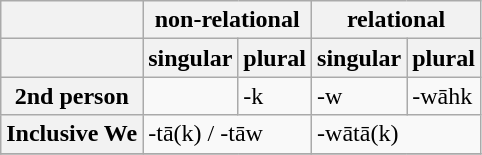<table class="wikitable">
<tr>
<th></th>
<th colspan=2>non-relational</th>
<th colspan=2>relational</th>
</tr>
<tr>
<th></th>
<th>singular</th>
<th>plural</th>
<th>singular</th>
<th>plural</th>
</tr>
<tr>
<th>2nd person</th>
<td></td>
<td>-k</td>
<td>-w</td>
<td>-wāhk</td>
</tr>
<tr>
<th>Inclusive We</th>
<td colspan=2>-tā(k) / -tāw</td>
<td colspan=2>-wātā(k)</td>
</tr>
<tr>
</tr>
</table>
